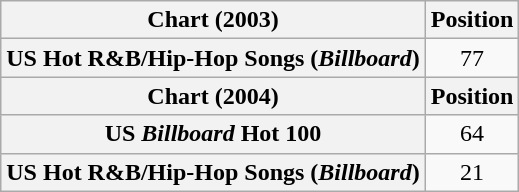<table class="wikitable plainrowheaders" style="text-align:center">
<tr>
<th scope="col">Chart (2003)</th>
<th scope="col">Position</th>
</tr>
<tr>
<th scope="row">US Hot R&B/Hip-Hop Songs (<em>Billboard</em>)</th>
<td>77</td>
</tr>
<tr>
<th scope="col">Chart (2004)</th>
<th scope="col">Position</th>
</tr>
<tr>
<th scope="row">US <em>Billboard</em> Hot 100</th>
<td>64</td>
</tr>
<tr>
<th scope="row">US Hot R&B/Hip-Hop Songs (<em>Billboard</em>)</th>
<td>21</td>
</tr>
</table>
